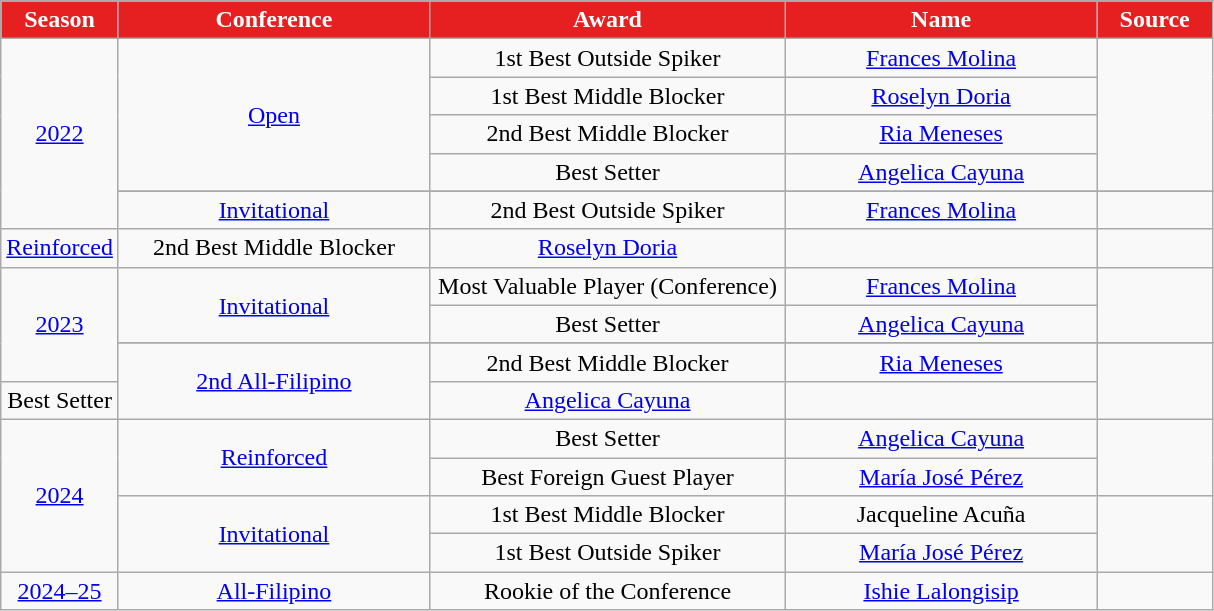<table class="wikitable">
<tr>
<th width=70px style="background: #E62020; color: white; text-align: center"><strong>Season</strong></th>
<th width=200px style="background: #E62020; color: White"><strong>Conference</strong></th>
<th width=230px style="background: #E62020; color: White"><strong>Award</strong></th>
<th width=200px style="background: #E62020; color: White"><strong>Name</strong></th>
<th width=70px style="background: #E62020; color: White"><strong>Source</strong></th>
</tr>
<tr align=center>
<td rowspan=6><a href='#'>2022</a></td>
<td rowspan=4><a href='#'>Open</a></td>
<td>1st Best Outside Spiker</td>
<td> <a href='#'>Frances Molina</a></td>
<td rowspan=4></td>
</tr>
<tr align=center>
<td>1st Best Middle Blocker</td>
<td> <a href='#'>Roselyn Doria</a></td>
</tr>
<tr align=center>
<td>2nd Best Middle Blocker</td>
<td> <a href='#'>Ria Meneses</a></td>
</tr>
<tr align=center>
<td>Best Setter</td>
<td> <a href='#'>Angelica Cayuna</a></td>
</tr>
<tr>
</tr>
<tr align=center>
<td rowspan=1><a href='#'>Invitational</a></td>
<td>2nd Best Outside Spiker</td>
<td> <a href='#'>Frances Molina</a></td>
<td></td>
</tr>
<tr align=center>
<td rowspan=1><a href='#'>Reinforced</a></td>
<td>2nd Best Middle Blocker</td>
<td> <a href='#'>Roselyn Doria</a></td>
<td></td>
</tr>
<tr align=center>
<td rowspan=4><a href='#'>2023</a></td>
<td rowspan=2><a href='#'>Invitational</a></td>
<td>Most Valuable Player (Conference)</td>
<td> <a href='#'>Frances Molina</a></td>
<td rowspan=2></td>
</tr>
<tr align=center>
<td>Best Setter</td>
<td> <a href='#'>Angelica Cayuna</a></td>
</tr>
<tr>
</tr>
<tr align=center>
<td rowspan=2><a href='#'>2nd All-Filipino</a></td>
<td>2nd Best Middle Blocker</td>
<td> <a href='#'>Ria Meneses</a></td>
<td rowspan=2></td>
</tr>
<tr align=center>
<td>Best Setter</td>
<td> <a href='#'>Angelica Cayuna</a></td>
</tr>
<tr align=center>
<td rowspan=4><a href='#'>2024</a></td>
<td rowspan=2><a href='#'>Reinforced</a></td>
<td>Best Setter</td>
<td> <a href='#'>Angelica Cayuna</a></td>
<td rowspan=2></td>
</tr>
<tr align=center>
<td>Best Foreign Guest Player</td>
<td> <a href='#'>María José Pérez</a></td>
</tr>
<tr align=center>
<td rowspan=2><a href='#'>Invitational</a></td>
<td>1st Best Middle Blocker</td>
<td> Jacqueline Acuña</td>
<td rowspan=2></td>
</tr>
<tr align=center>
<td>1st Best Outside Spiker</td>
<td> <a href='#'>María José Pérez</a></td>
</tr>
<tr align=center>
<td><a href='#'>2024–25</a></td>
<td><a href='#'>All-Filipino</a></td>
<td>Rookie of the Conference</td>
<td> <a href='#'>Ishie Lalongisip</a></td>
<td></td>
</tr>
</table>
